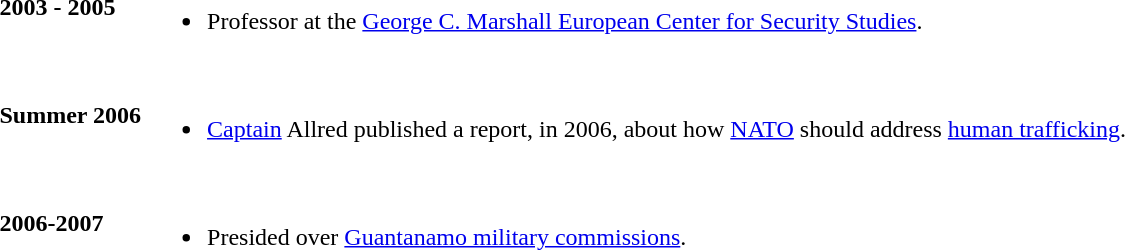<table>
<tr>
<td><strong>2003 - 2005</strong></td>
<td><br><ul><li>Professor at the <a href='#'>George C. Marshall European Center for Security Studies</a>.</li></ul></td>
</tr>
<tr>
<td><strong>Summer 2006</strong></td>
<td><br><ul><li><a href='#'>Captain</a> Allred published a report, in 2006, about how <a href='#'>NATO</a> should address <a href='#'>human trafficking</a>.</li></ul></td>
</tr>
<tr>
<td><strong>2006-2007</strong></td>
<td><br><ul><li>Presided over <a href='#'>Guantanamo military commissions</a>.</li></ul></td>
</tr>
</table>
